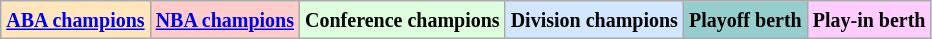<table class="wikitable">
<tr>
<td align="center" style="background:#FFE6BD;"><small><strong><a href='#'>ABA champions</a></strong> </small></td>
<td align="center" style="background:#fcc;"><small><strong><a href='#'>NBA champions</a></strong> </small></td>
<td align="center" bgcolor="#DDFFDD"><small><strong>Conference champions</strong></small></td>
<td align="center" bgcolor="#D0E7FF"><small><strong>Division champions</strong></small></td>
<td align="center" bgcolor="#96CDCD"><small><strong>Playoff berth</strong></small></td>
<td align="center" bgcolor="#FFCCFF"><small><strong>Play-in berth</strong></small></td>
</tr>
</table>
